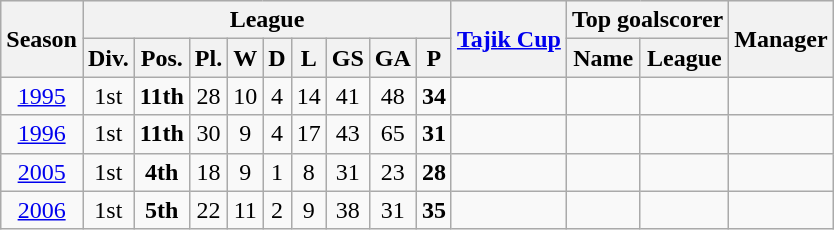<table class="wikitable">
<tr style="background:#efefef;">
<th rowspan="2">Season</th>
<th colspan="9">League</th>
<th rowspan="2"><a href='#'>Tajik Cup</a></th>
<th colspan="2">Top goalscorer</th>
<th rowspan="2">Manager</th>
</tr>
<tr>
<th>Div.</th>
<th>Pos.</th>
<th>Pl.</th>
<th>W</th>
<th>D</th>
<th>L</th>
<th>GS</th>
<th>GA</th>
<th>P</th>
<th>Name</th>
<th>League</th>
</tr>
<tr>
<td align=center><a href='#'>1995</a></td>
<td align=center>1st</td>
<td align=center><strong>11th</strong></td>
<td align=center>28</td>
<td align=center>10</td>
<td align=center>4</td>
<td align=center>14</td>
<td align=center>41</td>
<td align=center>48</td>
<td align=center><strong>34</strong></td>
<td align=center></td>
<td align=center></td>
<td align=center></td>
<td align=center></td>
</tr>
<tr>
<td align=center><a href='#'>1996</a></td>
<td align=center>1st</td>
<td align=center><strong>11th</strong></td>
<td align=center>30</td>
<td align=center>9</td>
<td align=center>4</td>
<td align=center>17</td>
<td align=center>43</td>
<td align=center>65</td>
<td align=center><strong>31</strong></td>
<td align=center></td>
<td align=center></td>
<td align=center></td>
<td align=center></td>
</tr>
<tr>
<td align=center><a href='#'>2005</a></td>
<td align=center>1st</td>
<td align=center><strong>4th</strong></td>
<td align=center>18</td>
<td align=center>9</td>
<td align=center>1</td>
<td align=center>8</td>
<td align=center>31</td>
<td align=center>23</td>
<td align=center><strong>28</strong></td>
<td align=center></td>
<td align=center></td>
<td align=center></td>
<td align=center></td>
</tr>
<tr>
<td align=center><a href='#'>2006</a></td>
<td align=center>1st</td>
<td align=center><strong>5th</strong></td>
<td align=center>22</td>
<td align=center>11</td>
<td align=center>2</td>
<td align=center>9</td>
<td align=center>38</td>
<td align=center>31</td>
<td align=center><strong>35</strong></td>
<td align=center></td>
<td align=center></td>
<td align=center></td>
<td align=center></td>
</tr>
</table>
